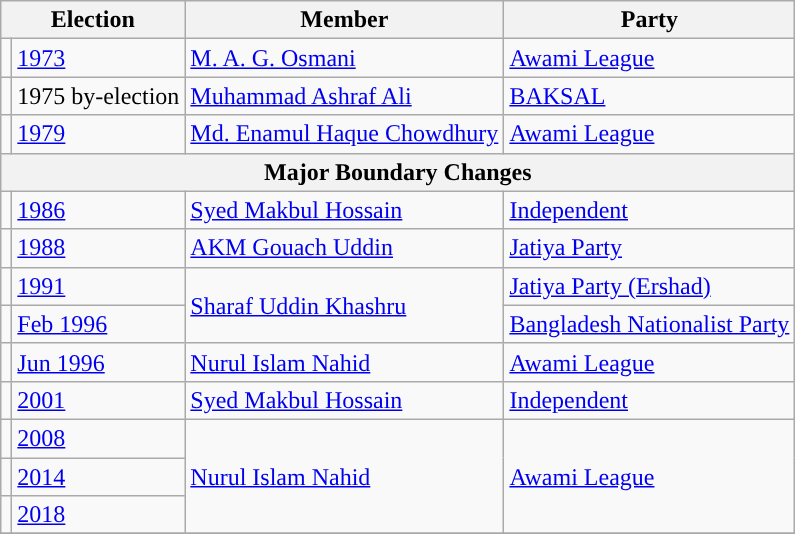<table class="wikitable">
<tr>
<th colspan="2">Election</th>
<th>Member</th>
<th>Party</th>
</tr>
<tr>
<td style="background-color:"></td>
<td><a href='#'>1973</a></td>
<td><a href='#'>M. A. G. Osmani</a></td>
<td><a href='#'>Awami League</a></td>
</tr>
<tr>
<td style="background-color:"></td>
<td>1975 by-election</td>
<td><a href='#'>Muhammad Ashraf Ali</a></td>
<td><a href='#'>BAKSAL</a></td>
</tr>
<tr>
<td style="background-color:"></td>
<td><a href='#'>1979</a></td>
<td><a href='#'>Md. Enamul Haque Chowdhury</a></td>
<td><a href='#'>Awami League</a></td>
</tr>
<tr>
<th colspan="4">Major Boundary Changes</th>
</tr>
<tr>
<td style="background-color:"></td>
<td><a href='#'>1986</a></td>
<td><a href='#'>Syed Makbul Hossain</a></td>
<td><a href='#'>Independent</a></td>
</tr>
<tr>
<td style="background-color:"></td>
<td><a href='#'>1988</a></td>
<td><a href='#'>AKM Gouach Uddin</a></td>
<td><a href='#'>Jatiya Party</a></td>
</tr>
<tr>
<td style="background-color:"></td>
<td><a href='#'>1991</a></td>
<td rowspan="2"><a href='#'>Sharaf Uddin Khashru</a></td>
<td><a href='#'>Jatiya Party (Ershad)</a></td>
</tr>
<tr>
<td style="background-color:"></td>
<td><a href='#'>Feb 1996</a></td>
<td><a href='#'>Bangladesh Nationalist Party</a></td>
</tr>
<tr>
<td style="background-color:"></td>
<td><a href='#'>Jun 1996</a></td>
<td><a href='#'>Nurul Islam Nahid</a></td>
<td><a href='#'>Awami League</a></td>
</tr>
<tr>
<td style="background-color:"></td>
<td><a href='#'>2001</a></td>
<td><a href='#'>Syed Makbul Hossain</a></td>
<td><a href='#'>Independent</a></td>
</tr>
<tr>
<td style="background-color:"></td>
<td><a href='#'>2008</a></td>
<td rowspan="3"><a href='#'>Nurul Islam Nahid</a></td>
<td rowspan="3"><a href='#'>Awami League</a></td>
</tr>
<tr>
<td style="background-color:"></td>
<td><a href='#'>2014</a></td>
</tr>
<tr>
<td style="background-color:"></td>
<td><a href='#'>2018</a></td>
</tr>
<tr>
</tr>
</table>
